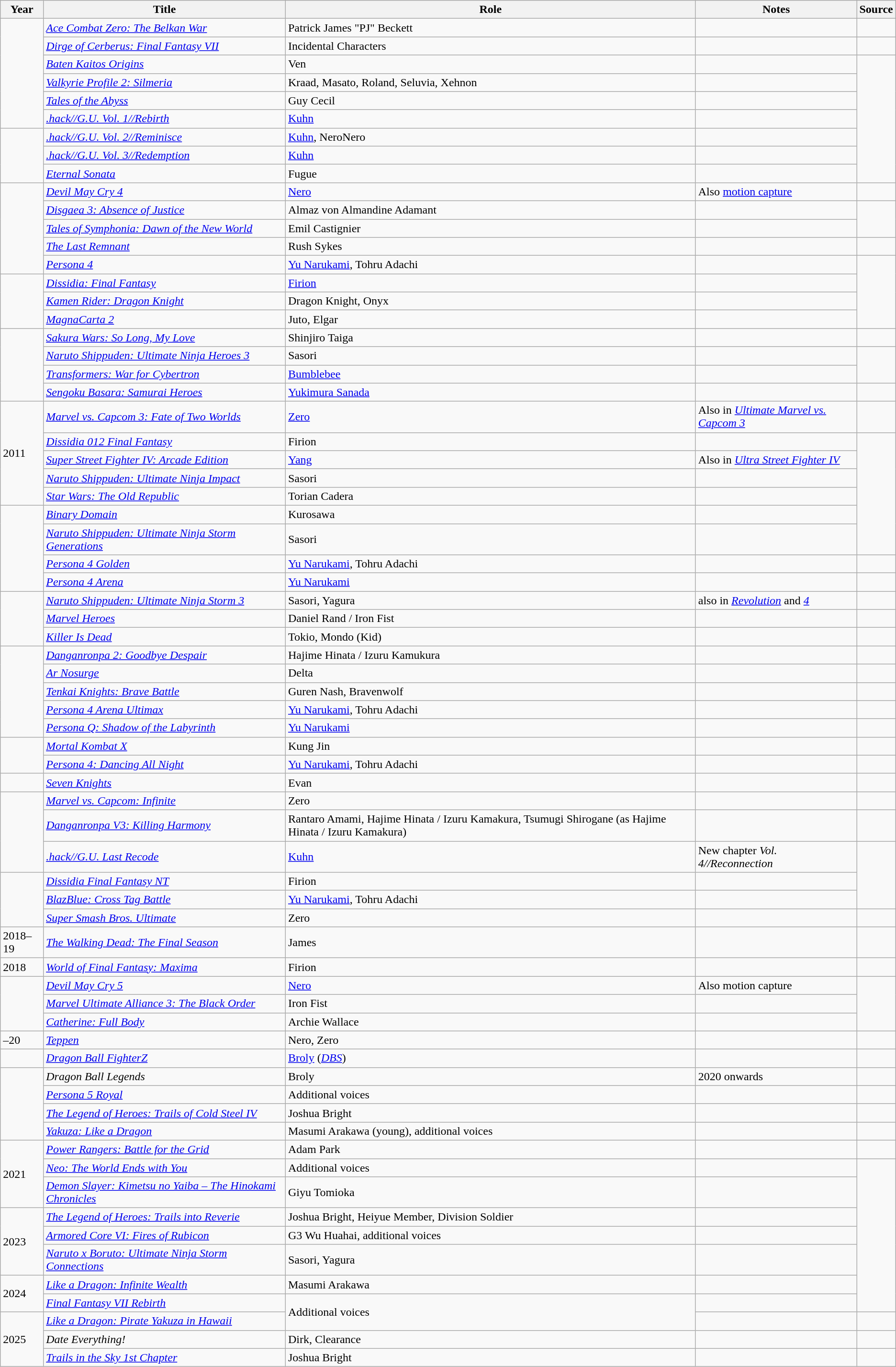<table class="wikitable sortable plainrowheaders">
<tr>
<th>Year</th>
<th>Title</th>
<th>Role</th>
<th class="unsortable">Notes</th>
<th class="unsortable">Source</th>
</tr>
<tr>
<td rowspan="6"></td>
<td><em><a href='#'>Ace Combat Zero: The Belkan War</a></em></td>
<td>Patrick James "PJ" Beckett</td>
<td></td>
<td></td>
</tr>
<tr>
<td><em><a href='#'>Dirge of Cerberus: Final Fantasy VII</a></em></td>
<td>Incidental Characters</td>
<td></td>
<td></td>
</tr>
<tr>
<td><em><a href='#'>Baten Kaitos Origins</a></em></td>
<td>Ven</td>
<td></td>
<td rowspan="7"></td>
</tr>
<tr>
<td><em><a href='#'>Valkyrie Profile 2: Silmeria</a></em></td>
<td>Kraad, Masato, Roland, Seluvia, Xehnon</td>
<td></td>
</tr>
<tr>
<td><em><a href='#'>Tales of the Abyss</a></em></td>
<td>Guy Cecil</td>
<td></td>
</tr>
<tr>
<td><em><a href='#'>.hack//G.U. Vol. 1//Rebirth</a></em></td>
<td><a href='#'>Kuhn</a></td>
<td></td>
</tr>
<tr>
<td rowspan="3"></td>
<td><em><a href='#'>.hack//G.U. Vol. 2//Reminisce</a></em></td>
<td><a href='#'>Kuhn</a>, NeroNero</td>
<td></td>
</tr>
<tr>
<td><em><a href='#'>.hack//G.U. Vol. 3//Redemption</a></em></td>
<td><a href='#'>Kuhn</a></td>
<td></td>
</tr>
<tr>
<td><em><a href='#'>Eternal Sonata</a></em></td>
<td>Fugue</td>
<td></td>
</tr>
<tr>
<td rowspan="5"></td>
<td><em><a href='#'>Devil May Cry 4</a></em></td>
<td><a href='#'>Nero</a></td>
<td>Also <a href='#'>motion capture</a></td>
<td></td>
</tr>
<tr>
<td><em><a href='#'>Disgaea 3: Absence of Justice</a></em></td>
<td>Almaz von Almandine Adamant</td>
<td></td>
<td rowspan="2"></td>
</tr>
<tr>
<td><em><a href='#'>Tales of Symphonia: Dawn of the New World</a></em></td>
<td>Emil Castignier</td>
<td></td>
</tr>
<tr>
<td><em><a href='#'>The Last Remnant</a></em></td>
<td>Rush Sykes</td>
<td></td>
<td></td>
</tr>
<tr>
<td><em><a href='#'>Persona 4</a></em></td>
<td><a href='#'>Yu Narukami</a>, Tohru Adachi</td>
<td></td>
<td rowspan="4"></td>
</tr>
<tr>
<td rowspan="3"></td>
<td><em><a href='#'>Dissidia: Final Fantasy</a></em></td>
<td><a href='#'>Firion</a></td>
<td></td>
</tr>
<tr>
<td><em><a href='#'>Kamen Rider: Dragon Knight</a></em></td>
<td>Dragon Knight, Onyx</td>
<td></td>
</tr>
<tr>
<td><em><a href='#'>MagnaCarta 2</a></em></td>
<td>Juto, Elgar</td>
<td></td>
</tr>
<tr>
<td rowspan="4"></td>
<td><em><a href='#'>Sakura Wars: So Long, My Love</a></em></td>
<td>Shinjiro Taiga</td>
<td></td>
<td></td>
</tr>
<tr>
<td><em><a href='#'>Naruto Shippuden: Ultimate Ninja Heroes 3</a></em></td>
<td>Sasori</td>
<td></td>
<td rowspan="2"></td>
</tr>
<tr>
<td><em><a href='#'>Transformers: War for Cybertron</a></em></td>
<td><a href='#'>Bumblebee</a></td>
<td></td>
</tr>
<tr>
<td><em><a href='#'>Sengoku Basara: Samurai Heroes</a></em></td>
<td><a href='#'>Yukimura Sanada</a></td>
<td></td>
<td></td>
</tr>
<tr>
<td rowspan="5">2011</td>
<td><em><a href='#'>Marvel vs. Capcom 3: Fate of Two Worlds</a></em></td>
<td><a href='#'>Zero</a></td>
<td>Also in <em><a href='#'>Ultimate Marvel vs. Capcom 3</a></em></td>
<td></td>
</tr>
<tr>
<td><em><a href='#'>Dissidia 012 Final Fantasy</a></em></td>
<td>Firion</td>
<td></td>
<td rowspan="6"></td>
</tr>
<tr>
<td><em><a href='#'>Super Street Fighter IV: Arcade Edition</a></em></td>
<td><a href='#'>Yang</a></td>
<td>Also in <em><a href='#'>Ultra Street Fighter IV</a></em></td>
</tr>
<tr>
<td><em><a href='#'>Naruto Shippuden: Ultimate Ninja Impact</a></em></td>
<td>Sasori</td>
<td></td>
</tr>
<tr>
<td><em><a href='#'>Star Wars: The Old Republic</a></em></td>
<td>Torian Cadera</td>
<td></td>
</tr>
<tr>
<td rowspan="4"></td>
<td><em><a href='#'>Binary Domain</a></em></td>
<td>Kurosawa</td>
<td></td>
</tr>
<tr>
<td><em><a href='#'>Naruto Shippuden: Ultimate Ninja Storm Generations</a></em></td>
<td>Sasori</td>
<td></td>
</tr>
<tr>
<td><em><a href='#'>Persona 4 Golden</a></em></td>
<td><a href='#'>Yu Narukami</a>, Tohru Adachi</td>
<td></td>
<td></td>
</tr>
<tr>
<td><em><a href='#'>Persona 4 Arena</a></em></td>
<td><a href='#'>Yu Narukami</a></td>
<td></td>
<td></td>
</tr>
<tr>
<td rowspan="3"></td>
<td><em><a href='#'>Naruto Shippuden: Ultimate Ninja Storm 3</a></em></td>
<td>Sasori, Yagura</td>
<td>also in <em><a href='#'>Revolution</a></em> and <em><a href='#'>4</a></em></td>
<td></td>
</tr>
<tr>
<td><em><a href='#'>Marvel Heroes</a></em></td>
<td>Daniel Rand / Iron Fist</td>
<td></td>
<td></td>
</tr>
<tr>
<td><em><a href='#'>Killer Is Dead</a></em></td>
<td>Tokio, Mondo (Kid)</td>
<td></td>
<td></td>
</tr>
<tr>
<td rowspan="5"></td>
<td><em><a href='#'>Danganronpa 2: Goodbye Despair</a></em></td>
<td>Hajime Hinata / Izuru Kamukura</td>
<td></td>
<td></td>
</tr>
<tr>
<td><em><a href='#'>Ar Nosurge</a></em></td>
<td>Delta</td>
<td></td>
<td></td>
</tr>
<tr>
<td><em><a href='#'>Tenkai Knights: Brave Battle</a></em></td>
<td>Guren Nash, Bravenwolf</td>
<td></td>
<td></td>
</tr>
<tr>
<td><em><a href='#'>Persona 4 Arena Ultimax</a></em></td>
<td><a href='#'>Yu Narukami</a>, Tohru Adachi</td>
<td></td>
<td></td>
</tr>
<tr>
<td><em><a href='#'>Persona Q: Shadow of the Labyrinth</a></em></td>
<td><a href='#'>Yu Narukami</a></td>
<td></td>
<td></td>
</tr>
<tr>
<td rowspan="2"></td>
<td><em><a href='#'>Mortal Kombat X</a></em></td>
<td>Kung Jin</td>
<td></td>
<td></td>
</tr>
<tr>
<td><em><a href='#'>Persona 4: Dancing All Night</a></em></td>
<td><a href='#'>Yu Narukami</a>, Tohru Adachi</td>
<td></td>
<td></td>
</tr>
<tr>
<td></td>
<td><em><a href='#'>Seven Knights</a></em></td>
<td>Evan</td>
<td></td>
<td></td>
</tr>
<tr>
<td rowspan="3"></td>
<td><em><a href='#'>Marvel vs. Capcom: Infinite</a></em></td>
<td>Zero</td>
<td></td>
<td></td>
</tr>
<tr>
<td><em><a href='#'>Danganronpa V3: Killing Harmony</a></em></td>
<td>Rantaro Amami, Hajime Hinata / Izuru Kamakura, Tsumugi Shirogane (as Hajime Hinata / Izuru Kamakura)</td>
<td></td>
<td></td>
</tr>
<tr>
<td><em><a href='#'>.hack//G.U. Last Recode</a></em></td>
<td><a href='#'>Kuhn</a></td>
<td>New chapter <em>Vol. 4//Reconnection</em></td>
<td rowspan="3"></td>
</tr>
<tr>
<td rowspan="3"></td>
<td><em><a href='#'>Dissidia Final Fantasy NT</a></em></td>
<td>Firion</td>
<td></td>
</tr>
<tr>
<td><em><a href='#'>BlazBlue: Cross Tag Battle</a></em></td>
<td><a href='#'>Yu Narukami</a>, Tohru Adachi</td>
<td></td>
</tr>
<tr>
<td><em><a href='#'>Super Smash Bros. Ultimate</a></em></td>
<td>Zero</td>
<td></td>
<td></td>
</tr>
<tr>
<td>2018–19</td>
<td><em><a href='#'>The Walking Dead: The Final Season</a></em></td>
<td>James</td>
<td></td>
<td></td>
</tr>
<tr>
<td>2018</td>
<td><em><a href='#'>World of Final Fantasy: Maxima</a></em></td>
<td>Firion</td>
<td></td>
<td></td>
</tr>
<tr>
<td rowspan="3"></td>
<td><em><a href='#'>Devil May Cry 5</a></em></td>
<td><a href='#'>Nero</a></td>
<td>Also motion capture</td>
<td rowspan="3"></td>
</tr>
<tr>
<td><em><a href='#'>Marvel Ultimate Alliance 3: The Black Order</a></em></td>
<td>Iron Fist</td>
<td></td>
</tr>
<tr>
<td><em><a href='#'>Catherine: Full Body</a></em></td>
<td>Archie Wallace</td>
<td></td>
</tr>
<tr>
<td>–20</td>
<td><em><a href='#'>Teppen</a></em></td>
<td>Nero, Zero</td>
<td></td>
<td></td>
</tr>
<tr>
<td></td>
<td><em><a href='#'>Dragon Ball FighterZ</a></em></td>
<td><a href='#'>Broly</a> (<em><a href='#'>DBS</a></em>)</td>
<td></td>
<td></td>
</tr>
<tr>
<td rowspan="4"></td>
<td><em>Dragon Ball Legends</em></td>
<td>Broly</td>
<td>2020 onwards</td>
<td></td>
</tr>
<tr>
<td><em><a href='#'>Persona 5 Royal</a></em></td>
<td>Additional voices</td>
<td></td>
<td></td>
</tr>
<tr>
<td><em><a href='#'>The Legend of Heroes: Trails of Cold Steel IV</a></em></td>
<td>Joshua Bright</td>
<td></td>
<td></td>
</tr>
<tr>
<td><em><a href='#'>Yakuza: Like a Dragon</a></em></td>
<td>Masumi Arakawa (young), additional voices</td>
<td></td>
<td></td>
</tr>
<tr>
<td rowspan="3">2021</td>
<td><em><a href='#'>Power Rangers: Battle for the Grid</a></em></td>
<td>Adam Park</td>
<td></td>
<td></td>
</tr>
<tr>
<td><em><a href='#'>Neo: The World Ends with You</a></em></td>
<td>Additional voices</td>
<td></td>
<td rowspan="7"></td>
</tr>
<tr>
<td><em><a href='#'>Demon Slayer: Kimetsu no Yaiba – The Hinokami Chronicles</a></em></td>
<td>Giyu Tomioka</td>
<td></td>
</tr>
<tr>
<td rowspan="3">2023</td>
<td><em><a href='#'>The Legend of Heroes: Trails into Reverie</a></em></td>
<td>Joshua Bright, Heiyue Member, Division Soldier</td>
<td></td>
</tr>
<tr>
<td><em><a href='#'>Armored Core VI: Fires of Rubicon</a></em></td>
<td>G3 Wu Huahai, additional voices</td>
<td></td>
</tr>
<tr>
<td><em><a href='#'>Naruto x Boruto: Ultimate Ninja Storm Connections</a></em></td>
<td>Sasori, Yagura</td>
<td></td>
</tr>
<tr>
<td rowspan="2">2024</td>
<td><em><a href='#'>Like a Dragon: Infinite Wealth</a></em></td>
<td>Masumi Arakawa</td>
<td></td>
</tr>
<tr>
<td><em><a href='#'>Final Fantasy VII Rebirth</a></em></td>
<td rowspan="2">Additional voices</td>
<td></td>
</tr>
<tr>
<td rowspan="3">2025</td>
<td><em><a href='#'>Like a Dragon: Pirate Yakuza in Hawaii</a></em></td>
<td></td>
<td></td>
</tr>
<tr>
<td><em>Date Everything!</em></td>
<td>Dirk, Clearance</td>
<td></td>
<td></td>
</tr>
<tr>
<td><em><a href='#'>Trails in the Sky 1st Chapter</a></em></td>
<td>Joshua Bright</td>
<td></td>
<td></td>
</tr>
</table>
